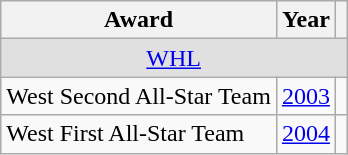<table class="wikitable">
<tr>
<th>Award</th>
<th>Year</th>
<th></th>
</tr>
<tr ALIGN="center" bgcolor="#e0e0e0">
<td colspan="3"><a href='#'>WHL</a></td>
</tr>
<tr>
<td>West Second All-Star Team</td>
<td><a href='#'>2003</a></td>
<td></td>
</tr>
<tr>
<td>West First All-Star Team</td>
<td><a href='#'>2004</a></td>
<td></td>
</tr>
</table>
